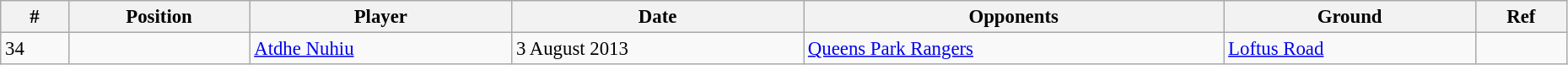<table class="wikitable" style="width:98%; text-align:center; font-size:95%; text-align:left;">
<tr>
<th>#</th>
<th>Position</th>
<th>Player</th>
<th>Date</th>
<th>Opponents</th>
<th>Ground</th>
<th>Ref</th>
</tr>
<tr>
<td>34</td>
<td></td>
<td> <a href='#'>Atdhe Nuhiu</a></td>
<td>3 August 2013</td>
<td><a href='#'>Queens Park Rangers</a></td>
<td><a href='#'>Loftus Road</a></td>
<td></td>
</tr>
</table>
